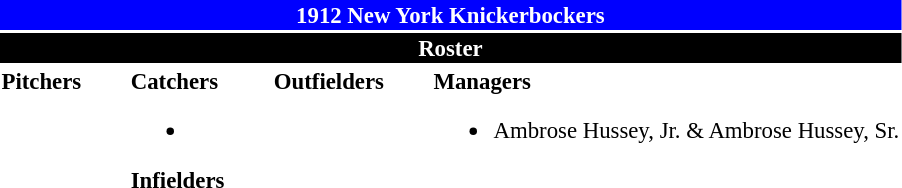<table class="toccolours" style="font-size: 95%;">
<tr>
<th colspan="10" style="background-color: blue; color: white; text-align: center;">1912 New York Knickerbockers</th>
</tr>
<tr>
<td colspan="10" style="background-color:black; color: white; text-align: center;"><strong>Roster</strong></td>
</tr>
<tr>
<td valign="top"><strong>Pitchers</strong></td>
<td width="25px"></td>
<td valign="top"><strong>Catchers</strong><br><ul><li></li></ul><strong>Infielders</strong></td>
<td width="25px"></td>
<td valign="top"><strong>Outfielders</strong></td>
<td width="25px"></td>
<td valign="top"><strong>Managers</strong><br><ul><li>Ambrose Hussey, Jr. & Ambrose Hussey, Sr.</li></ul></td>
</tr>
</table>
